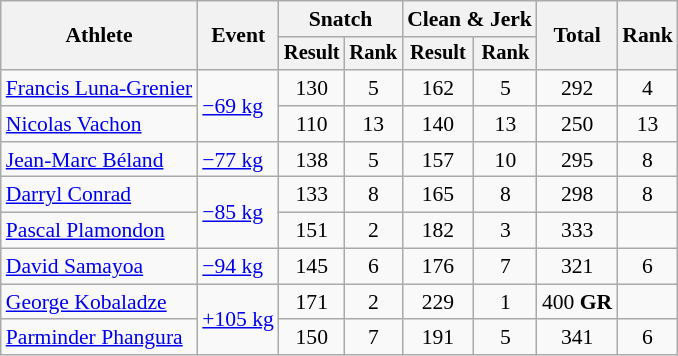<table class="wikitable" style="font-size:90%">
<tr>
<th rowspan=2>Athlete</th>
<th rowspan=2>Event</th>
<th colspan="2">Snatch</th>
<th colspan="2">Clean & Jerk</th>
<th rowspan="2">Total</th>
<th rowspan="2">Rank</th>
</tr>
<tr style="font-size:95%">
<th>Result</th>
<th>Rank</th>
<th>Result</th>
<th>Rank</th>
</tr>
<tr align=center>
<td align=left><a href='#'>Francis Luna-Grenier</a></td>
<td align=left rowspan="2"><a href='#'>−69 kg</a></td>
<td>130</td>
<td>5</td>
<td>162</td>
<td>5</td>
<td>292</td>
<td>4</td>
</tr>
<tr align=center>
<td align=left><a href='#'>Nicolas Vachon</a></td>
<td>110</td>
<td>13</td>
<td>140</td>
<td>13</td>
<td>250</td>
<td>13</td>
</tr>
<tr align=center>
<td align=left><a href='#'>Jean-Marc Béland</a></td>
<td align=left><a href='#'>−77 kg</a></td>
<td>138</td>
<td>5</td>
<td>157</td>
<td>10</td>
<td>295</td>
<td>8</td>
</tr>
<tr align=center>
<td align=left><a href='#'>Darryl Conrad</a></td>
<td align=left rowspan="2"><a href='#'>−85 kg</a></td>
<td>133</td>
<td>8</td>
<td>165</td>
<td>8</td>
<td>298</td>
<td>8</td>
</tr>
<tr align=center>
<td align=left><a href='#'>Pascal Plamondon</a></td>
<td>151</td>
<td>2</td>
<td>182</td>
<td>3</td>
<td>333</td>
<td></td>
</tr>
<tr align=center>
<td align=left><a href='#'>David Samayoa</a></td>
<td align=left><a href='#'>−94 kg</a></td>
<td>145</td>
<td>6</td>
<td>176</td>
<td>7</td>
<td>321</td>
<td>6</td>
</tr>
<tr align=center>
<td align=left><a href='#'>George Kobaladze</a></td>
<td align=left rowspan="2"><a href='#'>+105 kg</a></td>
<td>171</td>
<td>2</td>
<td>229</td>
<td>1</td>
<td>400 <strong>GR</strong></td>
<td></td>
</tr>
<tr align=center>
<td align=left><a href='#'>Parminder Phangura</a></td>
<td>150</td>
<td>7</td>
<td>191</td>
<td>5</td>
<td>341</td>
<td>6</td>
</tr>
</table>
